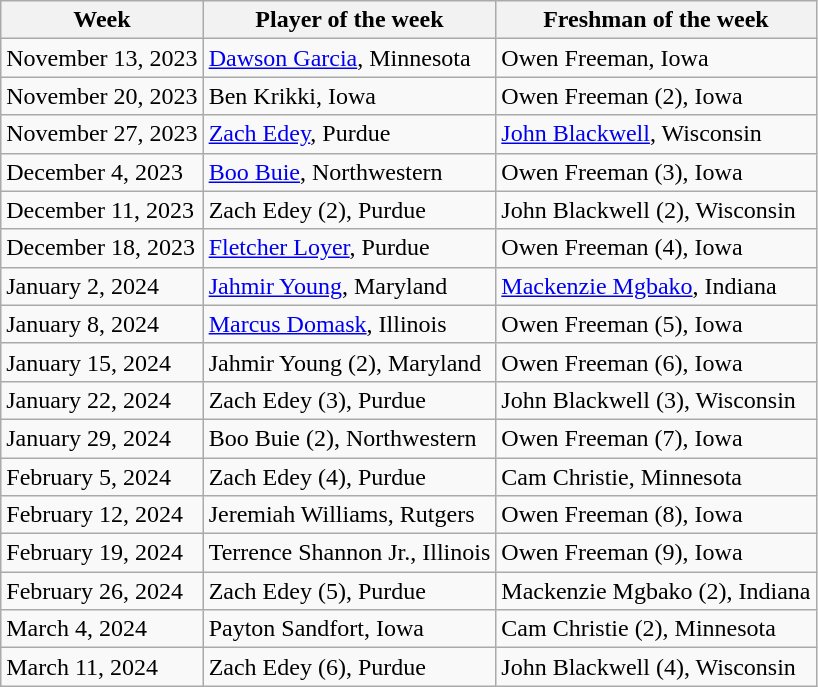<table class="wikitable" border="1">
<tr>
<th>Week</th>
<th>Player of the week</th>
<th>Freshman of the week</th>
</tr>
<tr>
<td>November 13, 2023</td>
<td><a href='#'>Dawson Garcia</a>, Minnesota</td>
<td>Owen Freeman, Iowa</td>
</tr>
<tr>
<td>November 20, 2023</td>
<td>Ben Krikki, Iowa</td>
<td>Owen Freeman (2), Iowa</td>
</tr>
<tr>
<td>November 27, 2023</td>
<td><a href='#'>Zach Edey</a>, Purdue</td>
<td><a href='#'>John Blackwell</a>, Wisconsin</td>
</tr>
<tr>
<td>December 4, 2023</td>
<td><a href='#'>Boo Buie</a>, Northwestern</td>
<td>Owen Freeman (3), Iowa</td>
</tr>
<tr>
<td>December 11, 2023</td>
<td>Zach Edey (2), Purdue</td>
<td>John Blackwell (2), Wisconsin</td>
</tr>
<tr>
<td>December 18, 2023</td>
<td><a href='#'>Fletcher Loyer</a>, Purdue</td>
<td>Owen Freeman (4), Iowa</td>
</tr>
<tr>
<td>January 2, 2024</td>
<td><a href='#'>Jahmir Young</a>, Maryland</td>
<td><a href='#'>Mackenzie Mgbako</a>, Indiana</td>
</tr>
<tr>
<td>January 8, 2024</td>
<td><a href='#'>Marcus Domask</a>, Illinois</td>
<td>Owen Freeman (5), Iowa</td>
</tr>
<tr>
<td>January 15, 2024</td>
<td>Jahmir Young (2), Maryland</td>
<td>Owen Freeman (6), Iowa</td>
</tr>
<tr>
<td>January 22, 2024</td>
<td>Zach Edey (3), Purdue</td>
<td>John Blackwell (3), Wisconsin</td>
</tr>
<tr>
<td>January 29, 2024</td>
<td>Boo Buie (2), Northwestern</td>
<td>Owen Freeman (7), Iowa</td>
</tr>
<tr>
<td>February 5, 2024</td>
<td>Zach Edey (4), Purdue</td>
<td>Cam Christie, Minnesota</td>
</tr>
<tr>
<td>February 12, 2024</td>
<td>Jeremiah Williams, Rutgers</td>
<td>Owen Freeman (8), Iowa</td>
</tr>
<tr>
<td>February 19, 2024</td>
<td>Terrence Shannon Jr., Illinois</td>
<td>Owen Freeman (9), Iowa</td>
</tr>
<tr>
<td>February 26, 2024</td>
<td>Zach Edey (5), Purdue</td>
<td>Mackenzie Mgbako (2), Indiana</td>
</tr>
<tr>
<td>March 4, 2024</td>
<td>Payton Sandfort, Iowa</td>
<td>Cam Christie (2), Minnesota</td>
</tr>
<tr>
<td>March 11, 2024</td>
<td>Zach Edey (6), Purdue</td>
<td>John Blackwell (4), Wisconsin</td>
</tr>
</table>
